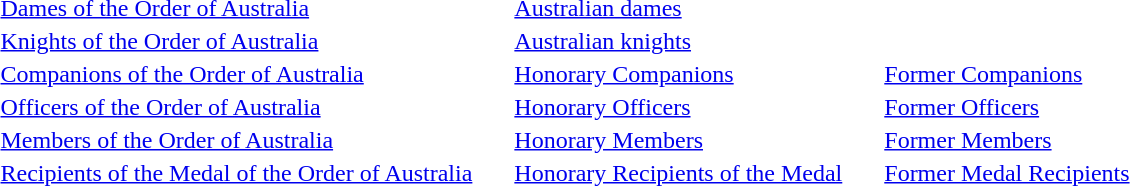<table>
<tr>
<td><a href='#'>Dames of the Order of Australia</a></td>
<td></td>
<td><a href='#'>Australian dames</a></td>
<td></td>
</tr>
<tr>
<td><a href='#'>Knights of the Order of Australia</a></td>
<td></td>
<td><a href='#'>Australian knights</a></td>
<td></td>
</tr>
<tr>
<td><a href='#'>Companions of the Order of Australia</a></td>
<td></td>
<td><a href='#'>Honorary Companions</a></td>
<td></td>
<td><a href='#'>Former Companions</a></td>
<td></td>
</tr>
<tr>
<td><a href='#'>Officers of the Order of Australia</a></td>
<td></td>
<td><a href='#'>Honorary Officers</a></td>
<td></td>
<td><a href='#'>Former Officers</a></td>
<td></td>
</tr>
<tr>
<td><a href='#'>Members of the Order of Australia</a></td>
<td></td>
<td><a href='#'>Honorary Members</a></td>
<td></td>
<td><a href='#'>Former Members</a></td>
<td></td>
</tr>
<tr>
<td><a href='#'>Recipients of the Medal of the Order of Australia</a></td>
<td>     </td>
<td><a href='#'>Honorary Recipients of the Medal</a></td>
<td>     </td>
<td><a href='#'>Former Medal Recipients</a></td>
</tr>
</table>
